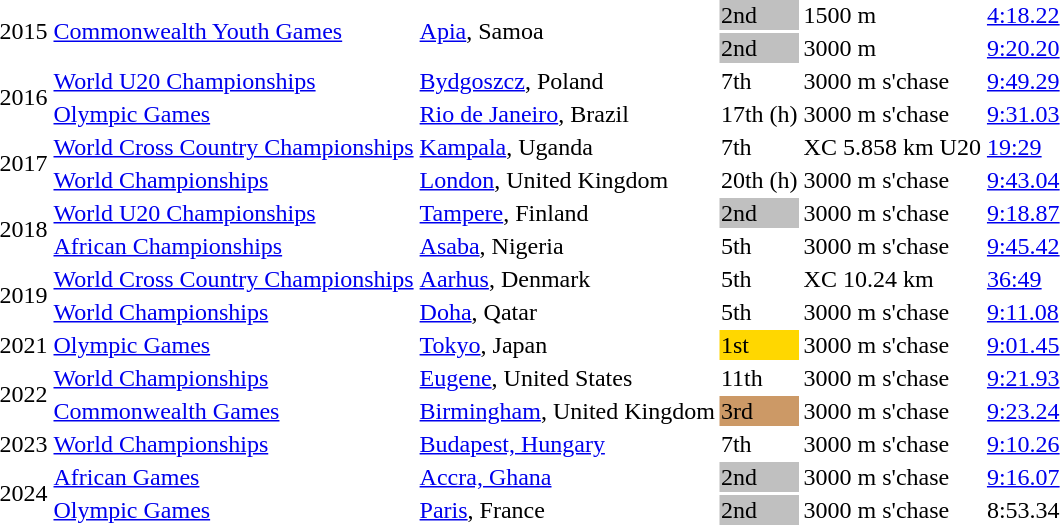<table>
<tr>
<td rowspan=2>2015</td>
<td rowspan=2><a href='#'>Commonwealth Youth Games</a></td>
<td rowspan=2><a href='#'>Apia</a>, Samoa</td>
<td bgcolor=silver>2nd</td>
<td>1500 m</td>
<td><a href='#'>4:18.22</a></td>
</tr>
<tr>
<td bgcolor=silver>2nd</td>
<td>3000 m</td>
<td><a href='#'>9:20.20</a></td>
</tr>
<tr>
<td rowspan=2>2016</td>
<td><a href='#'>World U20 Championships</a></td>
<td><a href='#'>Bydgoszcz</a>, Poland</td>
<td>7th</td>
<td>3000 m s'chase</td>
<td><a href='#'>9:49.29</a></td>
</tr>
<tr>
<td><a href='#'>Olympic Games</a></td>
<td><a href='#'>Rio de Janeiro</a>, Brazil</td>
<td>17th (h)</td>
<td>3000 m s'chase</td>
<td><a href='#'>9:31.03</a> </td>
</tr>
<tr>
<td rowspan=2>2017</td>
<td><a href='#'>World Cross Country Championships</a></td>
<td><a href='#'>Kampala</a>, Uganda</td>
<td>7th</td>
<td>XC 5.858 km U20</td>
<td><a href='#'>19:29</a></td>
</tr>
<tr>
<td><a href='#'>World Championships</a></td>
<td><a href='#'>London</a>, United Kingdom</td>
<td>20th (h)</td>
<td>3000 m s'chase</td>
<td><a href='#'>9:43.04</a></td>
</tr>
<tr>
<td rowspan=2>2018</td>
<td><a href='#'>World U20 Championships</a></td>
<td><a href='#'>Tampere</a>, Finland</td>
<td bgcolor=silver>2nd</td>
<td>3000 m s'chase</td>
<td><a href='#'>9:18.87</a></td>
</tr>
<tr>
<td><a href='#'>African Championships</a></td>
<td><a href='#'>Asaba</a>, Nigeria</td>
<td>5th</td>
<td>3000 m s'chase</td>
<td><a href='#'>9:45.42</a></td>
</tr>
<tr>
<td rowspan=2>2019</td>
<td><a href='#'>World Cross Country Championships</a></td>
<td><a href='#'>Aarhus</a>, Denmark</td>
<td>5th</td>
<td>XC 10.24 km</td>
<td><a href='#'>36:49</a></td>
</tr>
<tr>
<td><a href='#'>World Championships</a></td>
<td><a href='#'>Doha</a>, Qatar</td>
<td>5th</td>
<td>3000 m s'chase</td>
<td><a href='#'>9:11.08</a></td>
</tr>
<tr>
<td>2021</td>
<td><a href='#'>Olympic Games</a></td>
<td><a href='#'>Tokyo</a>, Japan</td>
<td bgcolor=gold>1st</td>
<td>3000 m s'chase</td>
<td><a href='#'>9:01.45</a> </td>
</tr>
<tr>
<td rowspan=2>2022</td>
<td><a href='#'>World Championships</a></td>
<td><a href='#'>Eugene</a>, United States</td>
<td>11th</td>
<td>3000 m s'chase</td>
<td><a href='#'>9:21.93</a></td>
</tr>
<tr>
<td><a href='#'>Commonwealth Games</a></td>
<td><a href='#'>Birmingham</a>, United Kingdom</td>
<td bgcolor=cc9966>3rd</td>
<td>3000 m s'chase</td>
<td><a href='#'>9:23.24</a></td>
</tr>
<tr>
<td>2023</td>
<td><a href='#'>World Championships</a></td>
<td><a href='#'>Budapest, Hungary</a></td>
<td>7th</td>
<td>3000 m s'chase</td>
<td><a href='#'>9:10.26</a></td>
</tr>
<tr>
<td rowspan=2>2024</td>
<td><a href='#'>African Games</a></td>
<td><a href='#'>Accra, Ghana</a></td>
<td bgcolor=silver>2nd</td>
<td>3000 m s'chase</td>
<td><a href='#'>9:16.07</a></td>
</tr>
<tr>
<td><a href='#'>Olympic Games</a></td>
<td><a href='#'>Paris</a>, France</td>
<td bgcolor=silver>2nd</td>
<td>3000 m s'chase</td>
<td>8:53.34 </td>
</tr>
</table>
